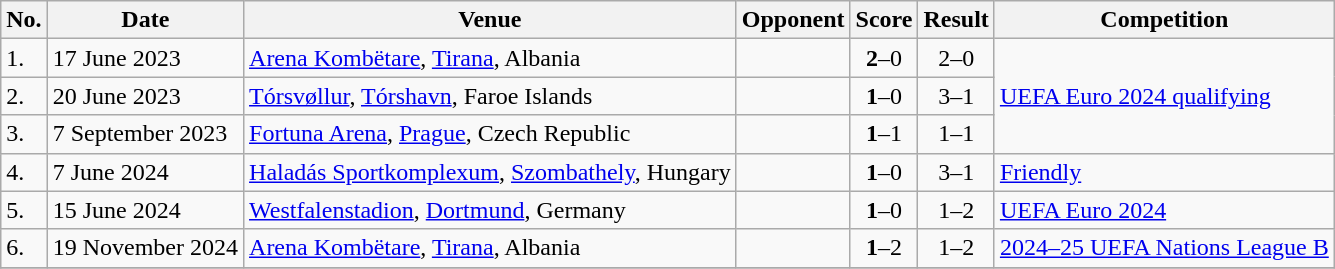<table class="wikitable">
<tr>
<th>No.</th>
<th>Date</th>
<th>Venue</th>
<th>Opponent</th>
<th>Score</th>
<th>Result</th>
<th>Competition</th>
</tr>
<tr>
<td>1.</td>
<td>17 June 2023</td>
<td><a href='#'>Arena Kombëtare</a>, <a href='#'>Tirana</a>, Albania</td>
<td></td>
<td align=center><strong>2</strong>–0</td>
<td align=center>2–0</td>
<td rowspan=3><a href='#'>UEFA Euro 2024 qualifying</a></td>
</tr>
<tr>
<td>2.</td>
<td>20 June 2023</td>
<td><a href='#'>Tórsvøllur</a>, <a href='#'>Tórshavn</a>, Faroe Islands</td>
<td></td>
<td align=center><strong>1</strong>–0</td>
<td align=center>3–1</td>
</tr>
<tr>
<td>3.</td>
<td>7 September 2023</td>
<td><a href='#'>Fortuna Arena</a>, <a href='#'>Prague</a>, Czech Republic</td>
<td></td>
<td align=center><strong>1</strong>–1</td>
<td align=center>1–1</td>
</tr>
<tr>
<td>4.</td>
<td>7 June 2024</td>
<td><a href='#'>Haladás Sportkomplexum</a>, <a href='#'>Szombathely</a>, Hungary</td>
<td></td>
<td align=center><strong>1</strong>–0</td>
<td align=center>3–1</td>
<td><a href='#'>Friendly</a></td>
</tr>
<tr>
<td>5.</td>
<td>15 June 2024</td>
<td><a href='#'>Westfalenstadion</a>, <a href='#'>Dortmund</a>, Germany</td>
<td></td>
<td align=center><strong>1</strong>–0</td>
<td align=center>1–2</td>
<td><a href='#'>UEFA Euro 2024</a></td>
</tr>
<tr>
<td>6.</td>
<td>19 November 2024</td>
<td><a href='#'>Arena Kombëtare</a>, <a href='#'>Tirana</a>, Albania</td>
<td></td>
<td align=center><strong>1</strong>–2</td>
<td align=center>1–2</td>
<td><a href='#'>2024–25 UEFA Nations League B</a></td>
</tr>
<tr>
</tr>
</table>
